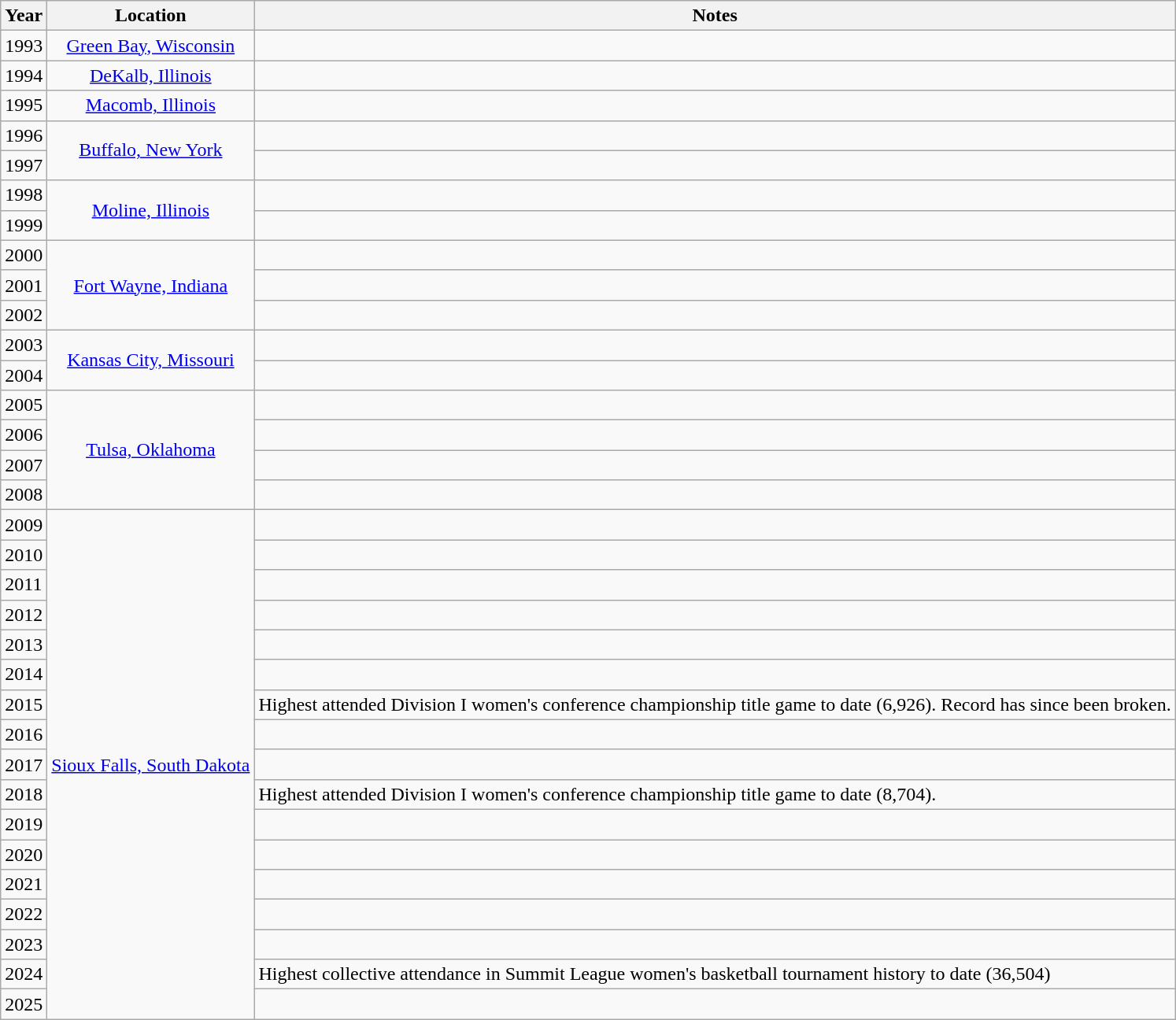<table class="wikitable">
<tr>
<th>Year</th>
<th>Location</th>
<th>Notes</th>
</tr>
<tr>
<td>1993</td>
<td align=center><a href='#'>Green Bay, Wisconsin</a></td>
<td></td>
</tr>
<tr>
<td>1994</td>
<td align=center><a href='#'>DeKalb, Illinois</a></td>
<td></td>
</tr>
<tr>
<td>1995</td>
<td align=center><a href='#'>Macomb, Illinois</a></td>
<td></td>
</tr>
<tr>
<td>1996</td>
<td rowspan="2" align="center"><a href='#'>Buffalo, New York</a></td>
<td></td>
</tr>
<tr>
<td>1997</td>
<td></td>
</tr>
<tr>
<td>1998</td>
<td rowspan="2" align="center"><a href='#'>Moline, Illinois</a></td>
<td></td>
</tr>
<tr>
<td>1999</td>
<td></td>
</tr>
<tr>
<td>2000</td>
<td rowspan="3" align="center"><a href='#'>Fort Wayne, Indiana</a></td>
<td></td>
</tr>
<tr>
<td>2001</td>
<td></td>
</tr>
<tr>
<td>2002</td>
<td></td>
</tr>
<tr>
<td>2003</td>
<td rowspan="2" align="center"><a href='#'>Kansas City, Missouri</a></td>
<td></td>
</tr>
<tr>
<td>2004</td>
<td></td>
</tr>
<tr>
<td>2005</td>
<td rowspan="4" align="center"><a href='#'>Tulsa, Oklahoma</a></td>
<td></td>
</tr>
<tr>
<td>2006</td>
<td></td>
</tr>
<tr>
<td>2007</td>
<td></td>
</tr>
<tr>
<td>2008</td>
<td></td>
</tr>
<tr>
<td>2009</td>
<td rowspan="17" align="center"><a href='#'>Sioux Falls, South Dakota</a></td>
<td></td>
</tr>
<tr>
<td>2010</td>
<td></td>
</tr>
<tr>
<td>2011</td>
<td></td>
</tr>
<tr>
<td>2012</td>
<td align=center></td>
</tr>
<tr>
<td>2013</td>
<td></td>
</tr>
<tr>
<td>2014</td>
<td></td>
</tr>
<tr>
<td>2015</td>
<td align=center>Highest attended Division I women's conference championship title game to date (6,926). Record has since been broken.</td>
</tr>
<tr>
<td>2016</td>
<td></td>
</tr>
<tr>
<td>2017</td>
<td></td>
</tr>
<tr>
<td>2018</td>
<td>Highest attended Division I women's conference championship title game to date (8,704).</td>
</tr>
<tr>
<td>2019</td>
<td></td>
</tr>
<tr>
<td>2020</td>
<td></td>
</tr>
<tr>
<td>2021</td>
<td></td>
</tr>
<tr>
<td>2022</td>
<td></td>
</tr>
<tr>
<td>2023</td>
<td></td>
</tr>
<tr>
<td>2024</td>
<td>Highest collective attendance in Summit League women's basketball tournament history to date (36,504)</td>
</tr>
<tr>
<td>2025</td>
<td></td>
</tr>
</table>
